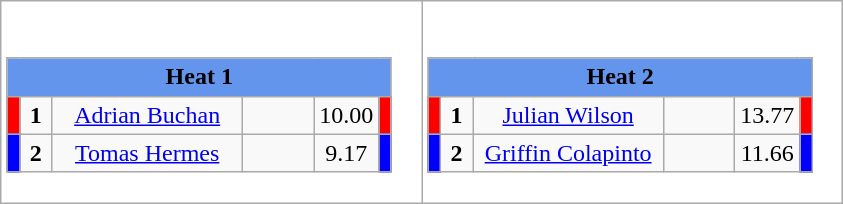<table class="wikitable" style="background:#fff;">
<tr>
<td><div><br><table class="wikitable">
<tr>
<td colspan="6"  style="text-align:center; background:#6495ed;"><strong>Heat 1</strong></td>
</tr>
<tr>
<td style="width:01px; background: #f00;"></td>
<td style="width:14px; text-align:center;"><strong>1</strong></td>
<td style="width:120px; text-align:center;"><a href='#'>Adrian Buchan</a></td>
<td style="width:40px; text-align:center;"></td>
<td style="width:20px; text-align:center;">10.00</td>
<td style="width:01px; background: #f00;"></td>
</tr>
<tr>
<td style="width:01px; background: #00f;"></td>
<td style="width:14px; text-align:center;"><strong>2</strong></td>
<td style="width:120px; text-align:center;"><a href='#'>Tomas Hermes</a></td>
<td style="width:40px; text-align:center;"></td>
<td style="width:20px; text-align:center;">9.17</td>
<td style="width:01px; background: #00f;"></td>
</tr>
</table>
</div></td>
<td><div><br><table class="wikitable">
<tr>
<td colspan="6"  style="text-align:center; background:#6495ed;"><strong>Heat 2</strong></td>
</tr>
<tr>
<td style="width:01px; background: #f00;"></td>
<td style="width:14px; text-align:center;"><strong>1</strong></td>
<td style="width:120px; text-align:center;"><a href='#'>Julian Wilson</a></td>
<td style="width:40px; text-align:center;"></td>
<td style="width:20px; text-align:center;">13.77</td>
<td style="width:01px; background: #f00;"></td>
</tr>
<tr>
<td style="width:01px; background: #00f;"></td>
<td style="width:14px; text-align:center;"><strong>2</strong></td>
<td style="width:120px; text-align:center;"><a href='#'>Griffin Colapinto</a></td>
<td style="width:40px; text-align:center;"></td>
<td style="width:20px; text-align:center;">11.66</td>
<td style="width:01px; background: #00f;"></td>
</tr>
</table>
</div></td>
</tr>
</table>
